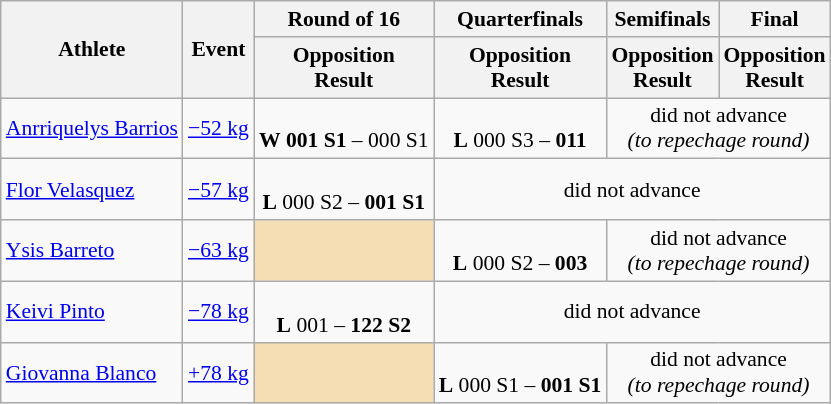<table class="wikitable" style="font-size:90%">
<tr>
<th rowspan="2">Athlete</th>
<th rowspan="2">Event</th>
<th>Round of 16</th>
<th>Quarterfinals</th>
<th>Semifinals</th>
<th>Final</th>
</tr>
<tr>
<th>Opposition<br>Result</th>
<th>Opposition<br>Result</th>
<th>Opposition<br>Result</th>
<th>Opposition<br>Result</th>
</tr>
<tr>
<td><a href='#'>Anrriquelys Barrios</a></td>
<td><a href='#'>−52 kg</a></td>
<td align=center><br><strong>W</strong> <strong>001 S1</strong> – 000 S1</td>
<td align=center><br><strong>L</strong> 000 S3 – <strong>011</strong></td>
<td style="text-align:center;" colspan="5">did not advance<br><em>(to repechage round)</em></td>
</tr>
<tr>
<td><a href='#'>Flor Velasquez</a></td>
<td><a href='#'>−57 kg</a></td>
<td align=center><br><strong>L</strong> 000 S2 – <strong>001 S1</strong></td>
<td style="text-align:center;" colspan="5">did not advance</td>
</tr>
<tr>
<td><a href='#'>Ysis Barreto</a></td>
<td><a href='#'>−63 kg</a></td>
<td style="text-align:center; background:wheat;"></td>
<td align=center><br><strong>L</strong> 000 S2 – <strong>003</strong></td>
<td style="text-align:center;" colspan="5">did not advance<br><em>(to repechage round)</em></td>
</tr>
<tr>
<td><a href='#'>Keivi Pinto</a></td>
<td><a href='#'>−78 kg</a></td>
<td align=center><br><strong>L</strong> 001 – <strong>122 S2</strong></td>
<td style="text-align:center;" colspan="5">did not advance</td>
</tr>
<tr>
<td><a href='#'>Giovanna Blanco</a></td>
<td><a href='#'>+78 kg</a></td>
<td style="text-align:center; background:wheat;"></td>
<td align=center><br><strong>L</strong> 000 S1 – <strong>001 S1</strong></td>
<td style="text-align:center;" colspan="5">did not advance<br><em>(to repechage round)</em></td>
</tr>
</table>
